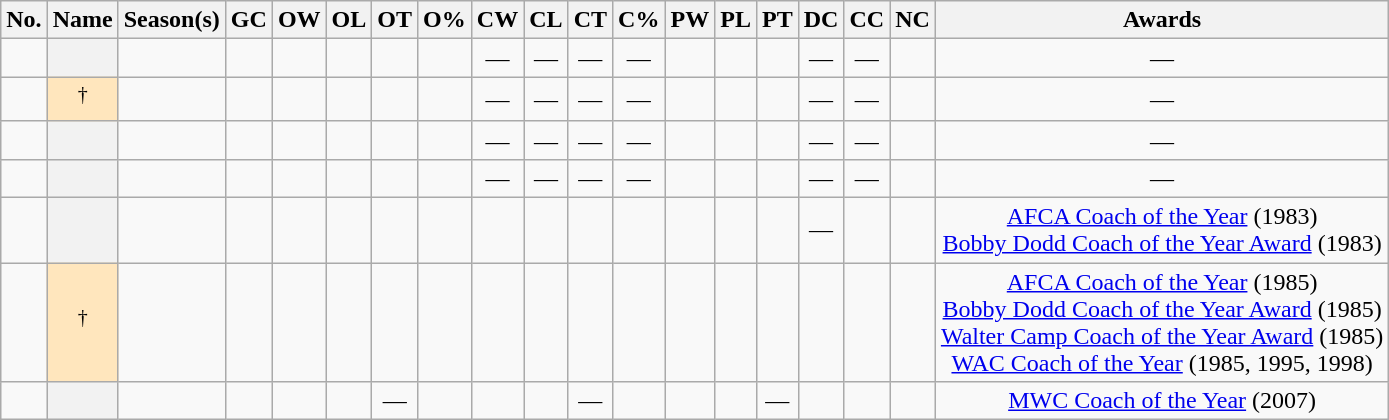<table class="wikitable sortable" style="text-align:center">
<tr>
<th scope="col" class="unsortable">No.</th>
<th scope="col">Name</th>
<th scope="col">Season(s)</th>
<th scope="col">GC</th>
<th scope="col">OW</th>
<th scope="col">OL</th>
<th scope="col">OT</th>
<th scope="col">O%</th>
<th scope="col">CW</th>
<th scope="col">CL</th>
<th scope="col">CT</th>
<th scope="col">C%</th>
<th scope="col">PW</th>
<th scope="col">PL</th>
<th scope="col">PT</th>
<th scope="col">DC</th>
<th scope="col">CC</th>
<th scope="col">NC</th>
<th scope="col" class="unsortable">Awards</th>
</tr>
<tr>
<td></td>
<th scope="row"></th>
<td></td>
<td></td>
<td></td>
<td></td>
<td></td>
<td></td>
<td>—</td>
<td>—</td>
<td>—</td>
<td>—</td>
<td></td>
<td></td>
<td></td>
<td>—</td>
<td>—</td>
<td></td>
<td>—</td>
</tr>
<tr>
<td></td>
<td scope="row" align="center" bgcolor=#FFE6BD><strong></strong><sup>†</sup></td>
<td></td>
<td></td>
<td></td>
<td></td>
<td></td>
<td></td>
<td>—</td>
<td>—</td>
<td>—</td>
<td>—</td>
<td></td>
<td></td>
<td></td>
<td>—</td>
<td>—</td>
<td></td>
<td>—</td>
</tr>
<tr>
<td></td>
<th scope="row"></th>
<td></td>
<td></td>
<td></td>
<td></td>
<td></td>
<td></td>
<td>—</td>
<td>—</td>
<td>—</td>
<td>—</td>
<td></td>
<td></td>
<td></td>
<td>—</td>
<td>—</td>
<td></td>
<td>—</td>
</tr>
<tr>
<td></td>
<th scope="row"></th>
<td></td>
<td></td>
<td></td>
<td></td>
<td></td>
<td></td>
<td>—</td>
<td>—</td>
<td>—</td>
<td>—</td>
<td></td>
<td></td>
<td></td>
<td>—</td>
<td>—</td>
<td></td>
<td>—</td>
</tr>
<tr>
<td></td>
<th scope="row"></th>
<td></td>
<td></td>
<td></td>
<td></td>
<td></td>
<td></td>
<td></td>
<td></td>
<td></td>
<td></td>
<td></td>
<td></td>
<td></td>
<td>—</td>
<td></td>
<td></td>
<td><a href='#'>AFCA Coach of the Year</a> (1983)<br><a href='#'>Bobby Dodd Coach of the Year Award</a> (1983)</td>
</tr>
<tr>
<td></td>
<td scope="row" align="center" bgcolor=#FFE6BD><strong></strong><sup>†</sup></td>
<td></td>
<td></td>
<td></td>
<td></td>
<td></td>
<td></td>
<td></td>
<td></td>
<td></td>
<td></td>
<td></td>
<td></td>
<td></td>
<td></td>
<td></td>
<td></td>
<td><a href='#'>AFCA Coach of the Year</a> (1985)<br><a href='#'>Bobby Dodd Coach of the Year Award</a> (1985)<br><a href='#'>Walter Camp Coach of the Year Award</a> (1985)<br><a href='#'>WAC Coach of the Year</a> (1985, 1995, 1998)</td>
</tr>
<tr>
<td></td>
<th scope="row"></th>
<td></td>
<td></td>
<td></td>
<td></td>
<td>—</td>
<td></td>
<td></td>
<td></td>
<td>—</td>
<td></td>
<td></td>
<td></td>
<td>—</td>
<td></td>
<td></td>
<td></td>
<td><a href='#'>MWC Coach of the Year</a> (2007)</td>
</tr>
</table>
